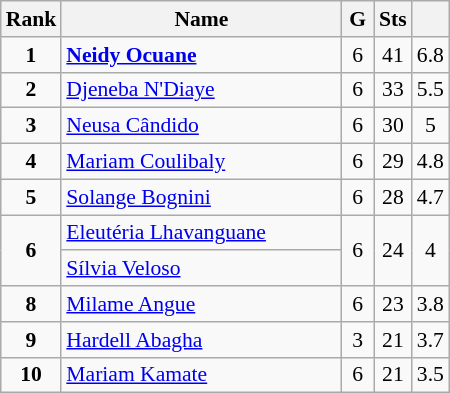<table class="wikitable" style="text-align:center; font-size:90%;">
<tr>
<th width=10px>Rank</th>
<th width=180px>Name</th>
<th width=15px>G</th>
<th width=10px>Sts</th>
<th width=10px></th>
</tr>
<tr>
<td><strong>1</strong></td>
<td align=left> <strong><a href='#'>Neidy Ocuane</a></strong></td>
<td>6</td>
<td>41</td>
<td>6.8</td>
</tr>
<tr>
<td><strong>2</strong></td>
<td align=left> <a href='#'>Djeneba N'Diaye</a></td>
<td>6</td>
<td>33</td>
<td>5.5</td>
</tr>
<tr>
<td><strong>3</strong></td>
<td align=left> <a href='#'>Neusa Cândido</a></td>
<td>6</td>
<td>30</td>
<td>5</td>
</tr>
<tr>
<td><strong>4</strong></td>
<td align=left> <a href='#'>Mariam Coulibaly</a></td>
<td>6</td>
<td>29</td>
<td>4.8</td>
</tr>
<tr>
<td><strong>5</strong></td>
<td align=left> <a href='#'>Solange Bognini</a></td>
<td>6</td>
<td>28</td>
<td>4.7</td>
</tr>
<tr>
<td rowspan=2><strong>6</strong></td>
<td align=left> <a href='#'>Eleutéria Lhavanguane</a></td>
<td rowspan=2>6</td>
<td rowspan=2>24</td>
<td rowspan=2>4</td>
</tr>
<tr>
<td align=left> <a href='#'>Sílvia Veloso</a></td>
</tr>
<tr>
<td><strong>8</strong></td>
<td align=left> <a href='#'>Milame Angue</a></td>
<td>6</td>
<td>23</td>
<td>3.8</td>
</tr>
<tr>
<td><strong>9</strong></td>
<td align=left> <a href='#'>Hardell Abagha</a></td>
<td>3</td>
<td>21</td>
<td>3.7</td>
</tr>
<tr>
<td><strong>10</strong></td>
<td align=left> <a href='#'>Mariam Kamate</a></td>
<td>6</td>
<td>21</td>
<td>3.5</td>
</tr>
</table>
